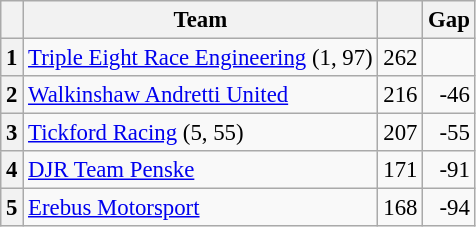<table class="wikitable" style="font-size: 95%;">
<tr>
<th></th>
<th>Team</th>
<th></th>
<th>Gap</th>
</tr>
<tr>
<th>1</th>
<td><a href='#'>Triple Eight Race Engineering</a> (1, 97)</td>
<td align="right">262</td>
<td align="right"></td>
</tr>
<tr>
<th>2</th>
<td><a href='#'>Walkinshaw Andretti United</a></td>
<td align="right">216</td>
<td align="right">-46</td>
</tr>
<tr>
<th>3</th>
<td><a href='#'>Tickford Racing</a> (5, 55)</td>
<td align="right">207</td>
<td align="right">-55</td>
</tr>
<tr>
<th>4</th>
<td><a href='#'>DJR Team Penske</a></td>
<td align="right">171</td>
<td align="right">-91</td>
</tr>
<tr>
<th>5</th>
<td><a href='#'>Erebus Motorsport</a></td>
<td align="right">168</td>
<td align="right">-94</td>
</tr>
</table>
